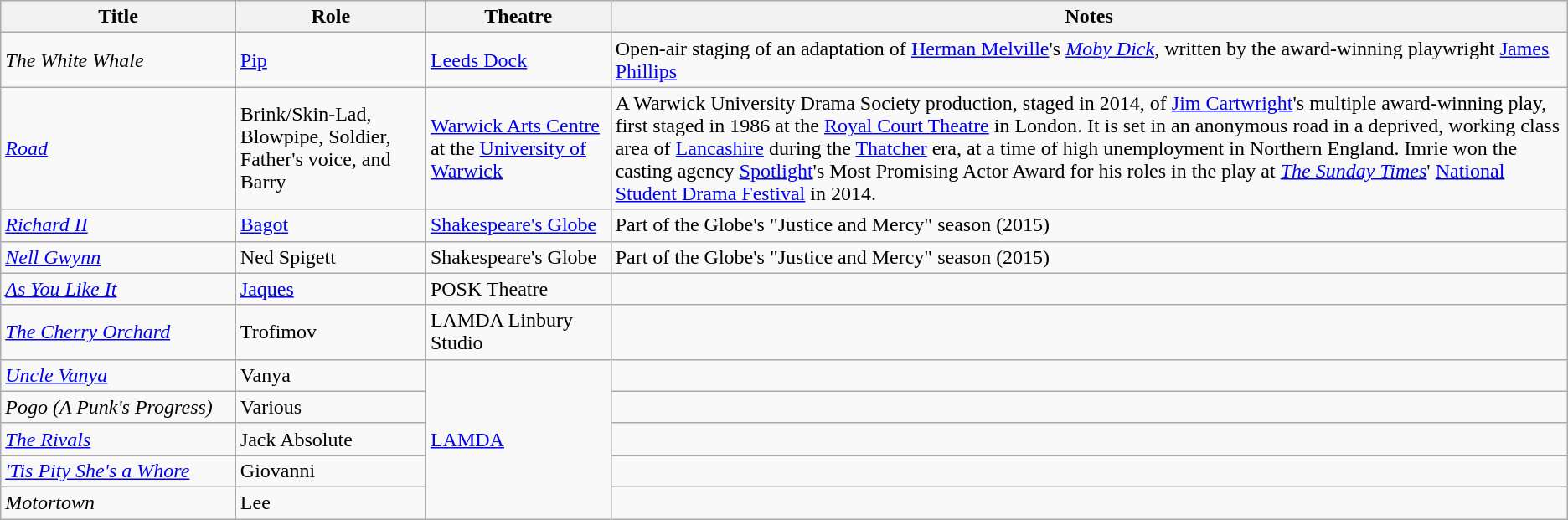<table class="wikitable sortable">
<tr>
<th style="width: 15%;">Title</th>
<th>Role</th>
<th>Theatre</th>
<th class="unsortable">Notes</th>
</tr>
<tr>
<td data-sort-value="White Whale, The"><em>The White Whale</em></td>
<td><a href='#'>Pip</a></td>
<td><a href='#'>Leeds Dock</a></td>
<td>Open-air staging of an adaptation of <a href='#'>Herman Melville</a>'s <em><a href='#'>Moby Dick</a></em>, written by the award-winning playwright <a href='#'>James Phillips</a></td>
</tr>
<tr>
<td><em><a href='#'>Road</a></em></td>
<td>Brink/Skin-Lad, Blowpipe, Soldier, Father's voice, and Barry</td>
<td><a href='#'>Warwick Arts Centre</a> at the <a href='#'>University of Warwick</a></td>
<td>A Warwick University Drama Society production, staged in 2014, of <a href='#'>Jim Cartwright</a>'s multiple award-winning play, first staged in 1986 at the <a href='#'>Royal Court Theatre</a> in London. It is set in an anonymous road in a deprived, working class area of <a href='#'>Lancashire</a> during the <a href='#'>Thatcher</a> era, at a time of high unemployment in Northern England. Imrie won the casting agency <a href='#'>Spotlight</a>'s Most Promising Actor Award for his roles in the play at <em><a href='#'>The Sunday Times</a></em>' <a href='#'>National Student Drama Festival</a> in 2014.</td>
</tr>
<tr>
<td><em><a href='#'>Richard II</a></em></td>
<td><a href='#'>Bagot</a></td>
<td><a href='#'>Shakespeare's Globe</a></td>
<td>Part of the Globe's "Justice and Mercy" season (2015)</td>
</tr>
<tr>
<td><em><a href='#'>Nell Gwynn</a></em></td>
<td>Ned Spigett</td>
<td>Shakespeare's Globe</td>
<td>Part of the Globe's "Justice and Mercy" season (2015)</td>
</tr>
<tr>
<td><em><a href='#'>As You Like It</a></em></td>
<td><a href='#'>Jaques</a></td>
<td>POSK Theatre</td>
<td></td>
</tr>
<tr>
<td data-sort-value="Cherry Orchard, The"><em><a href='#'>The Cherry Orchard</a></em></td>
<td>Trofimov</td>
<td>LAMDA Linbury Studio</td>
<td></td>
</tr>
<tr>
<td><em><a href='#'>Uncle Vanya</a></em></td>
<td>Vanya</td>
<td rowspan="5"><a href='#'>LAMDA</a></td>
<td></td>
</tr>
<tr>
<td><em>Pogo (A Punk's Progress)</em></td>
<td>Various</td>
<td></td>
</tr>
<tr>
<td data-sort-value="Rivals, The"><em><a href='#'>The Rivals</a></em></td>
<td>Jack Absolute</td>
<td></td>
</tr>
<tr>
<td data-sort-value="Tis Pity She's a Whore"><em><a href='#'>'Tis Pity She's a Whore</a></em></td>
<td>Giovanni</td>
<td></td>
</tr>
<tr>
<td><em>Motortown</em></td>
<td>Lee</td>
<td></td>
</tr>
</table>
